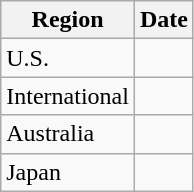<table class="wikitable">
<tr>
<th>Region</th>
<th>Date</th>
</tr>
<tr>
<td>U.S.</td>
<td></td>
</tr>
<tr>
<td>International</td>
<td></td>
</tr>
<tr>
<td>Australia</td>
<td></td>
</tr>
<tr>
<td>Japan</td>
<td></td>
</tr>
</table>
